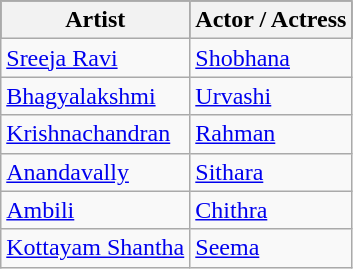<table class="wikitable sortable">
<tr style="background:#000;">
<th>Artist</th>
<th>Actor / Actress</th>
</tr>
<tr>
<td><a href='#'>Sreeja Ravi</a></td>
<td><a href='#'>Shobhana</a></td>
</tr>
<tr>
<td><a href='#'>Bhagyalakshmi</a></td>
<td><a href='#'>Urvashi</a></td>
</tr>
<tr>
<td><a href='#'>Krishnachandran</a></td>
<td><a href='#'>Rahman</a></td>
</tr>
<tr>
<td><a href='#'>Anandavally</a></td>
<td><a href='#'>Sithara</a></td>
</tr>
<tr>
<td><a href='#'>Ambili</a></td>
<td><a href='#'>Chithra</a></td>
</tr>
<tr>
<td><a href='#'>Kottayam Shantha</a></td>
<td><a href='#'>Seema</a></td>
</tr>
</table>
